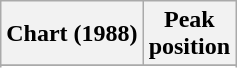<table class="wikitable sortable">
<tr>
<th>Chart (1988)</th>
<th>Peak <br>position</th>
</tr>
<tr>
</tr>
<tr>
</tr>
</table>
